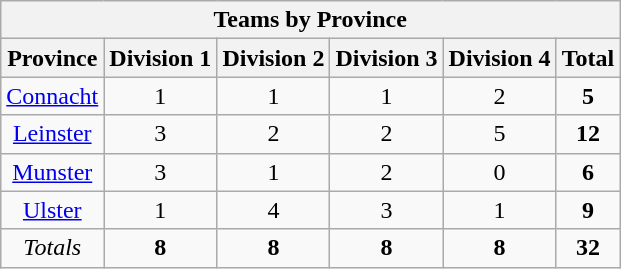<table class="wikitable" style="text-align:center">
<tr>
<th colspan=6>Teams by Province</th>
</tr>
<tr>
<th>Province</th>
<th>Division 1</th>
<th>Division 2</th>
<th>Division 3</th>
<th>Division 4</th>
<th>Total</th>
</tr>
<tr>
<td><a href='#'>Connacht</a></td>
<td>1</td>
<td>1</td>
<td>1</td>
<td>2</td>
<td><strong>5</strong></td>
</tr>
<tr>
<td><a href='#'>Leinster</a></td>
<td>3</td>
<td>2</td>
<td>2</td>
<td>5</td>
<td><strong>12</strong></td>
</tr>
<tr>
<td><a href='#'>Munster</a></td>
<td>3</td>
<td>1</td>
<td>2</td>
<td>0</td>
<td><strong>6</strong></td>
</tr>
<tr>
<td><a href='#'>Ulster</a></td>
<td>1</td>
<td>4</td>
<td>3</td>
<td>1</td>
<td><strong>9</strong></td>
</tr>
<tr>
<td><em>Totals</em></td>
<td><strong>8</strong></td>
<td><strong>8</strong></td>
<td><strong>8</strong></td>
<td><strong>8</strong></td>
<td><strong>32</strong></td>
</tr>
</table>
